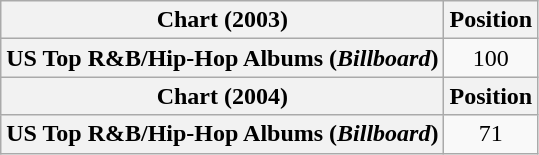<table class="wikitable sortable plainrowheaders" style="text-align:center">
<tr>
<th scope="col">Chart (2003)</th>
<th scope="col">Position</th>
</tr>
<tr>
<th scope="row">US Top R&B/Hip-Hop Albums (<em>Billboard</em>)</th>
<td style="text-align:center;">100</td>
</tr>
<tr>
<th scope="col">Chart (2004)</th>
<th scope="col">Position</th>
</tr>
<tr>
<th scope="row">US Top R&B/Hip-Hop Albums (<em>Billboard</em>)</th>
<td style="text-align:center;">71</td>
</tr>
</table>
